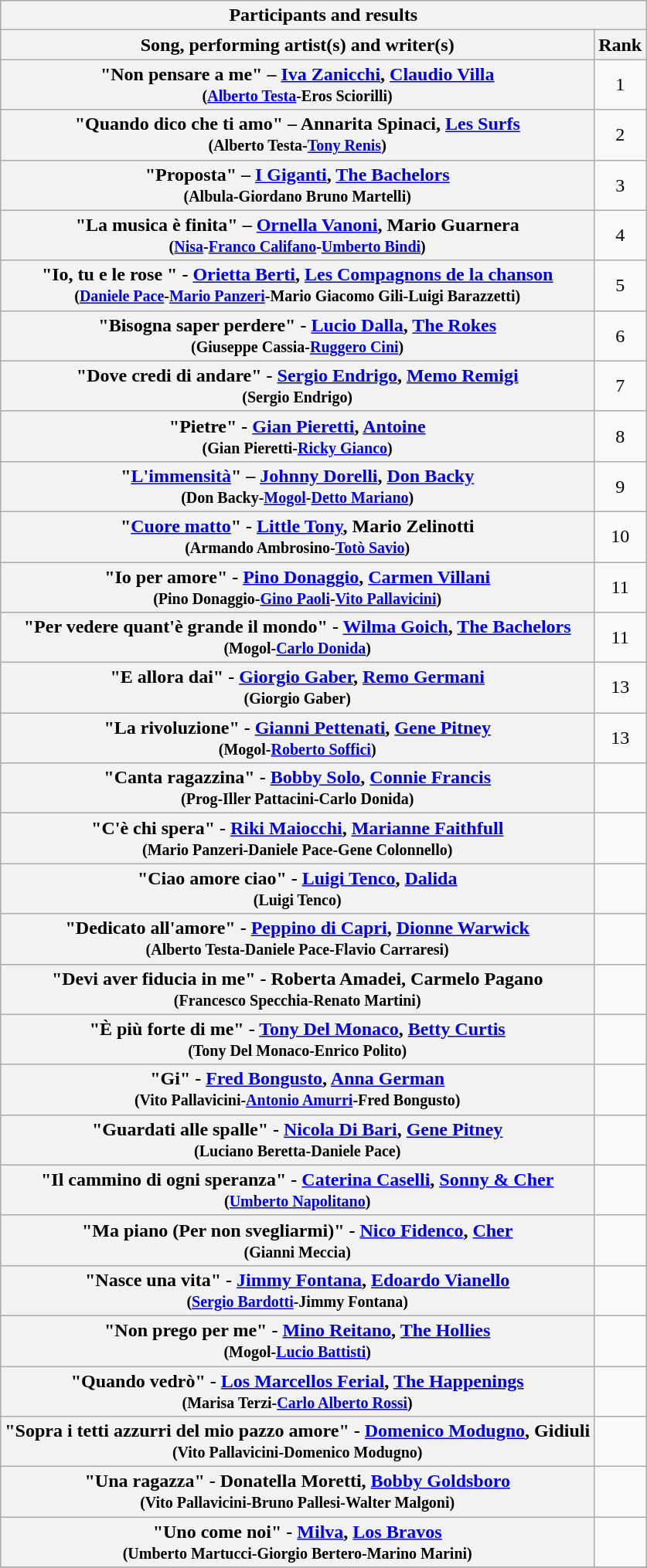<table class="plainrowheaders wikitable">
<tr>
<th colspan="3">Participants and results</th>
</tr>
<tr>
<th>Song, performing artist(s) and writer(s)</th>
<th>Rank</th>
</tr>
<tr>
<th scope="row">"Non pensare a me" – <a href='#'>Iva Zanicchi</a>, <a href='#'>Claudio Villa</a> <br><small> 	(<a href='#'>Alberto Testa</a>-Eros Sciorilli)</small></th>
<td style="text-align:center;">1</td>
</tr>
<tr>
<th scope="row">"Quando dico che ti amo" –  Annarita Spinaci, <a href='#'>Les Surfs</a>  <br><small>(Alberto Testa-<a href='#'>Tony Renis</a>) </small></th>
<td style="text-align:center;">2</td>
</tr>
<tr>
<th scope="row">"Proposta" – <a href='#'>I Giganti</a>, <a href='#'>The Bachelors</a>  <br><small> 	(Albula-Giordano Bruno Martelli) </small></th>
<td style="text-align:center;">3</td>
</tr>
<tr>
<th scope="row">"La musica è finita"  –  	<a href='#'>Ornella Vanoni</a>, Mario Guarnera  <br><small>(<a href='#'>Nisa</a>-<a href='#'>Franco Califano</a>-<a href='#'>Umberto Bindi</a>)</small></th>
<td style="text-align:center;">4</td>
</tr>
<tr>
<th scope="row">"Io, tu e le rose " - <a href='#'>Orietta Berti</a>, <a href='#'>Les Compagnons de la chanson</a> <br><small> (<a href='#'>Daniele Pace</a>-<a href='#'>Mario Panzeri</a>-Mario Giacomo Gili-Luigi Barazzetti)  </small></th>
<td style="text-align:center;">5</td>
</tr>
<tr>
<th scope="row">"Bisogna saper perdere" -  	<a href='#'>Lucio Dalla</a>, <a href='#'>The Rokes</a> <br><small> (Giuseppe Cassia-<a href='#'>Ruggero Cini</a>) </small></th>
<td style="text-align:center;">6</td>
</tr>
<tr>
<th scope="row">"Dove credi di andare" -   <a href='#'>Sergio Endrigo</a>, <a href='#'>Memo Remigi</a>  <br><small>  (Sergio Endrigo)  </small></th>
<td style="text-align:center;">7</td>
</tr>
<tr>
<th scope="row">"Pietre" -   	 <a href='#'>Gian Pieretti</a>, <a href='#'>Antoine</a>  <br><small> 	(Gian Pieretti-<a href='#'>Ricky Gianco</a>)</small></th>
<td style="text-align:center;">8</td>
</tr>
<tr>
<th scope="row">"<a href='#'>L'immensità</a>" – 	 <a href='#'>Johnny Dorelli</a>, <a href='#'>Don Backy</a>  <br><small> 	(Don Backy-<a href='#'>Mogol</a>-<a href='#'>Detto Mariano</a>) </small></th>
<td style="text-align:center;">9</td>
</tr>
<tr>
<th scope="row">"<a href='#'>Cuore matto</a>" -  	<a href='#'>Little Tony</a>, Mario Zelinotti <br><small> 	 	 (Armando Ambrosino-<a href='#'>Totò Savio</a>)    </small></th>
<td style="text-align:center;">10</td>
</tr>
<tr>
<th scope="row">"Io per amore" -  	<a href='#'>Pino Donaggio</a>, <a href='#'>Carmen Villani</a> <br><small>  (Pino Donaggio-<a href='#'>Gino Paoli</a>-<a href='#'>Vito Pallavicini</a>)    </small></th>
<td style="text-align:center;">11</td>
</tr>
<tr>
<th scope="row">"Per vedere quant'è grande il mondo" -  	<a href='#'>Wilma Goich</a>, <a href='#'>The Bachelors</a><br><small> 	(Mogol-<a href='#'>Carlo Donida</a>) </small></th>
<td style="text-align:center;">11</td>
</tr>
<tr>
<th scope="row">"E allora dai" - <a href='#'>Giorgio Gaber</a>, <a href='#'>Remo Germani</a> <br><small> 	 (Giorgio Gaber)  </small></th>
<td style="text-align:center;">13</td>
</tr>
<tr>
<th scope="row">"La rivoluzione" -   <a href='#'>Gianni Pettenati</a>, <a href='#'>Gene Pitney</a> <br><small> 	(Mogol-<a href='#'>Roberto Soffici</a>) </small></th>
<td style="text-align:center;">13</td>
</tr>
<tr>
<th scope="row">"Canta ragazzina" - <a href='#'>Bobby Solo</a>, <a href='#'>Connie Francis</a> <br><small> 	 (Prog-Iller Pattacini-Carlo Donida)</small></th>
<td></td>
</tr>
<tr>
<th scope="row">"C'è chi spera" -  <a href='#'>Riki Maiocchi</a>, <a href='#'>Marianne Faithfull</a> <br><small> 	(Mario Panzeri-Daniele Pace-Gene Colonnello) </small></th>
<td></td>
</tr>
<tr>
<th scope="row">"Ciao amore ciao" -   <a href='#'>Luigi Tenco</a>, <a href='#'>Dalida</a> <br><small> (Luigi Tenco) </small></th>
<td></td>
</tr>
<tr>
<th scope="row">"Dedicato all'amore" - <a href='#'>Peppino di Capri</a>, <a href='#'>Dionne Warwick</a> <br><small> (Alberto Testa-Daniele Pace-Flavio Carraresi)  </small></th>
<td></td>
</tr>
<tr>
<th scope="row">"Devi aver fiducia in me" -    Roberta Amadei, Carmelo Pagano <br><small> 	(Francesco Specchia-Renato Martini) </small></th>
<td></td>
</tr>
<tr>
<th scope="row">"È più forte di me" -   <a href='#'>Tony Del Monaco</a>, <a href='#'>Betty Curtis</a> <br><small> (Tony Del Monaco-Enrico Polito) </small></th>
<td></td>
</tr>
<tr>
<th scope="row">"Gi" - <a href='#'>Fred Bongusto</a>, <a href='#'>Anna German</a> <br><small> 	(Vito Pallavicini-<a href='#'>Antonio Amurri</a>-Fred Bongusto) </small></th>
<td></td>
</tr>
<tr>
<th scope="row">"Guardati alle spalle" - <a href='#'>Nicola Di Bari</a>, <a href='#'>Gene Pitney</a>   <br><small> (Luciano Beretta-Daniele Pace) </small></th>
<td></td>
</tr>
<tr>
<th scope="row">"Il cammino di ogni speranza" -  <a href='#'>Caterina Caselli</a>, <a href='#'>Sonny & Cher</a>   <br><small> 	(<a href='#'>Umberto Napolitano</a>)</small></th>
<td></td>
</tr>
<tr>
<th scope="row">"Ma piano (Per non svegliarmi)" - <a href='#'>Nico Fidenco</a>, <a href='#'>Cher</a>   <br><small> 	 (Gianni Meccia)  </small></th>
<td></td>
</tr>
<tr>
<th scope="row">"Nasce una vita" - <a href='#'>Jimmy Fontana</a>, <a href='#'>Edoardo Vianello</a>   <br><small> 	(<a href='#'>Sergio Bardotti</a>-Jimmy Fontana)   </small></th>
<td></td>
</tr>
<tr>
<th scope="row">"Non prego per me" - <a href='#'>Mino Reitano</a>, <a href='#'>The Hollies</a>   <br><small> 	(Mogol-<a href='#'>Lucio Battisti</a>)   </small></th>
<td></td>
</tr>
<tr>
<th scope="row">"Quando vedrò" - <a href='#'>Los Marcellos Ferial</a>, <a href='#'>The Happenings</a>   <br><small> 	 (Marisa Terzi-<a href='#'>Carlo Alberto Rossi</a>)   </small></th>
<td></td>
</tr>
<tr>
<th scope="row">"Sopra i tetti azzurri del mio pazzo amore" - <a href='#'>Domenico Modugno</a>, Gidiuli   <br><small> 	 (Vito Pallavicini-Domenico Modugno)   </small></th>
<td></td>
</tr>
<tr>
<th scope="row">"Una ragazza" - Donatella Moretti, <a href='#'>Bobby Goldsboro</a>   <br><small> 	 (Vito Pallavicini-Bruno Pallesi-Walter Malgoni)   </small></th>
<td></td>
</tr>
<tr>
<th scope="row">"Uno come noi" - <a href='#'>Milva</a>, <a href='#'>Los Bravos</a>   <br><small> 	 (Umberto Martucci-Giorgio Bertero-Marino Marini)   </small></th>
<td></td>
</tr>
<tr>
</tr>
</table>
